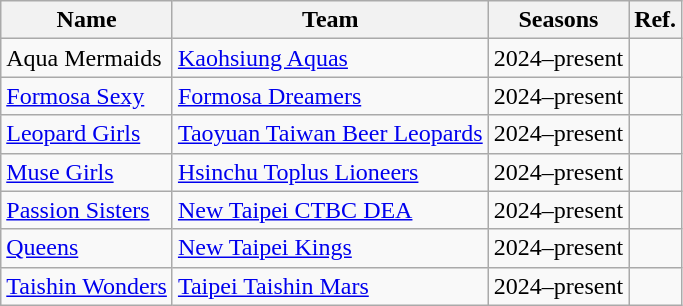<table class="wikitable">
<tr>
<th>Name</th>
<th>Team</th>
<th>Seasons</th>
<th>Ref.</th>
</tr>
<tr>
<td>Aqua Mermaids</td>
<td><a href='#'>Kaohsiung Aquas</a></td>
<td>2024–present</td>
<td></td>
</tr>
<tr>
<td><a href='#'>Formosa Sexy</a></td>
<td><a href='#'>Formosa Dreamers</a></td>
<td>2024–present</td>
<td></td>
</tr>
<tr>
<td><a href='#'>Leopard Girls</a></td>
<td><a href='#'>Taoyuan Taiwan Beer Leopards</a></td>
<td>2024–present</td>
<td></td>
</tr>
<tr>
<td><a href='#'>Muse Girls</a></td>
<td><a href='#'>Hsinchu Toplus Lioneers</a></td>
<td>2024–present</td>
<td></td>
</tr>
<tr>
<td><a href='#'>Passion Sisters</a></td>
<td><a href='#'>New Taipei CTBC DEA</a></td>
<td>2024–present</td>
<td></td>
</tr>
<tr>
<td><a href='#'>Queens</a></td>
<td><a href='#'>New Taipei Kings</a></td>
<td>2024–present</td>
<td></td>
</tr>
<tr>
<td><a href='#'>Taishin Wonders</a></td>
<td><a href='#'>Taipei Taishin Mars</a></td>
<td>2024–present</td>
<td></td>
</tr>
</table>
